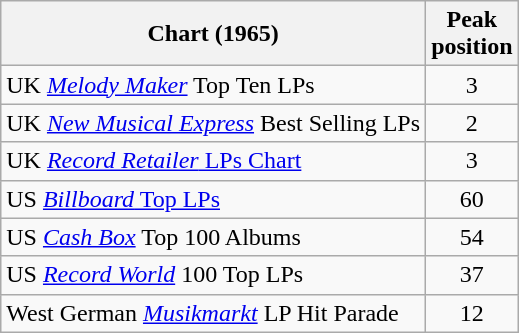<table class="wikitable plainrowheaders sortable">
<tr>
<th scope="col">Chart (1965)</th>
<th scope="col">Peak<br>position</th>
</tr>
<tr>
<td align="left">UK <em><a href='#'>Melody Maker</a></em> Top Ten LPs</td>
<td style="text-align:center;">3</td>
</tr>
<tr>
<td align="left">UK <em><a href='#'>New Musical Express</a></em> Best Selling LPs</td>
<td style="text-align:center;">2</td>
</tr>
<tr>
<td align="left">UK <a href='#'><em>Record Retailer</em> LPs Chart</a></td>
<td style="text-align:center;">3</td>
</tr>
<tr>
<td align="left">US <a href='#'><em>Billboard</em> Top LPs</a></td>
<td style="text-align:center;">60</td>
</tr>
<tr>
<td align="left">US <em><a href='#'>Cash Box</a></em> Top 100 Albums</td>
<td style="text-align:center;">54</td>
</tr>
<tr>
<td align="left">US <em><a href='#'>Record World</a></em> 100 Top LPs</td>
<td style="text-align:center;">37</td>
</tr>
<tr>
<td align="left">West German <em><a href='#'>Musikmarkt</a></em> LP Hit Parade</td>
<td style="text-align:center;">12</td>
</tr>
</table>
